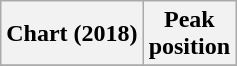<table class="wikitable sortable plainrowheaders" style="text-align:center">
<tr>
<th scope="col">Chart (2018)</th>
<th scope="col">Peak<br>position</th>
</tr>
<tr>
</tr>
</table>
